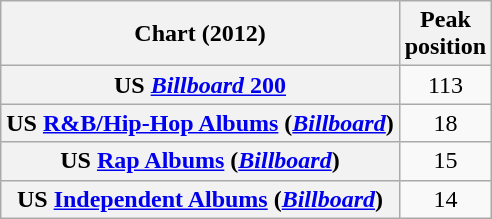<table class="wikitable sortable plainrowheaders" style="text-align:center;">
<tr>
<th scope="col">Chart (2012)</th>
<th scope="col">Peak<br>position</th>
</tr>
<tr>
<th scope="row">US <a href='#'><em>Billboard</em> 200</a></th>
<td>113</td>
</tr>
<tr>
<th scope="row">US <a href='#'>R&B/Hip-Hop Albums</a> (<a href='#'><em>Billboard</em></a>)</th>
<td>18</td>
</tr>
<tr>
<th scope="row">US <a href='#'>Rap Albums</a> (<a href='#'><em>Billboard</em></a>)</th>
<td>15</td>
</tr>
<tr>
<th scope="row">US <a href='#'>Independent Albums</a> (<a href='#'><em>Billboard</em></a>)</th>
<td>14</td>
</tr>
</table>
